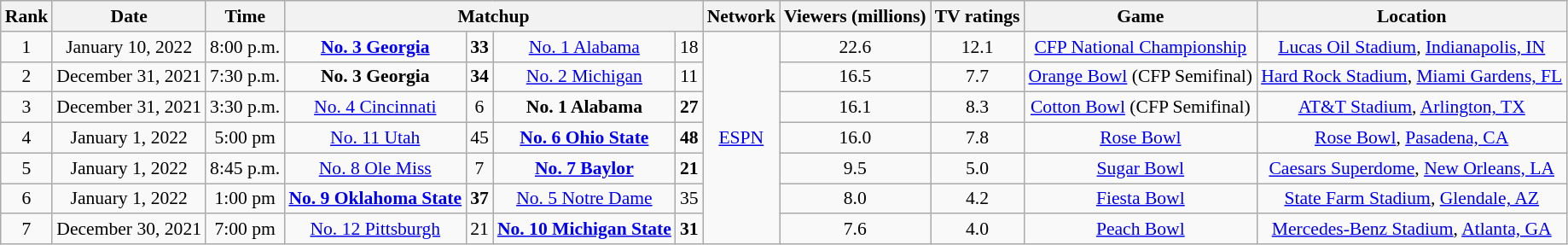<table class="wikitable" style="text-align:center; font-size:90%">
<tr>
<th>Rank</th>
<th>Date</th>
<th>Time</th>
<th colspan=4>Matchup</th>
<th>Network</th>
<th>Viewers (millions)</th>
<th>TV ratings</th>
<th>Game</th>
<th>Location</th>
</tr>
<tr>
<td>1</td>
<td>January 10, 2022</td>
<td>8:00 p.m.</td>
<td><strong><a href='#'>No. 3 Georgia</a></strong></td>
<td><strong>33</strong></td>
<td><a href='#'>No. 1 Alabama</a></td>
<td>18</td>
<td rowspan="7"><a href='#'>ESPN</a></td>
<td>22.6</td>
<td>12.1</td>
<td><a href='#'>CFP National Championship</a></td>
<td><a href='#'>Lucas Oil Stadium</a>, <a href='#'>Indianapolis, IN</a></td>
</tr>
<tr>
<td>2</td>
<td>December 31, 2021</td>
<td>7:30 p.m.</td>
<td><strong>No. 3 Georgia</strong></td>
<td><strong>34</strong></td>
<td><a href='#'>No. 2 Michigan</a></td>
<td>11</td>
<td>16.5</td>
<td>7.7</td>
<td><a href='#'>Orange Bowl</a> (CFP Semifinal)</td>
<td><a href='#'>Hard Rock Stadium</a>, <a href='#'>Miami Gardens, FL</a></td>
</tr>
<tr>
<td>3</td>
<td>December 31, 2021</td>
<td>3:30 p.m.</td>
<td><a href='#'>No. 4 Cincinnati</a></td>
<td>6</td>
<td><strong>No. 1 Alabama</strong></td>
<td><strong>27</strong></td>
<td>16.1</td>
<td>8.3</td>
<td><a href='#'>Cotton Bowl</a> (CFP Semifinal)</td>
<td><a href='#'>AT&T Stadium</a>, <a href='#'>Arlington, TX</a></td>
</tr>
<tr>
<td>4</td>
<td>January 1, 2022</td>
<td>5:00 pm</td>
<td><a href='#'>No. 11 Utah</a></td>
<td>45</td>
<td><strong><a href='#'>No. 6 Ohio State</a></strong></td>
<td><strong>48</strong></td>
<td>16.0</td>
<td>7.8</td>
<td><a href='#'>Rose Bowl</a></td>
<td><a href='#'>Rose Bowl</a>, <a href='#'>Pasadena, CA</a></td>
</tr>
<tr>
<td>5</td>
<td>January 1, 2022</td>
<td>8:45 p.m.</td>
<td><a href='#'>No. 8 Ole Miss</a></td>
<td>7</td>
<td><strong><a href='#'>No. 7 Baylor</a></strong></td>
<td><strong>21</strong></td>
<td>9.5</td>
<td>5.0</td>
<td><a href='#'>Sugar Bowl</a></td>
<td><a href='#'>Caesars Superdome</a>, <a href='#'>New Orleans, LA</a></td>
</tr>
<tr>
<td>6</td>
<td>January 1, 2022</td>
<td>1:00 pm</td>
<td><strong><a href='#'>No. 9 Oklahoma State</a></strong></td>
<td><strong>37</strong></td>
<td><a href='#'>No. 5 Notre Dame</a></td>
<td>35</td>
<td>8.0</td>
<td>4.2</td>
<td><a href='#'>Fiesta Bowl</a></td>
<td><a href='#'>State Farm Stadium</a>, <a href='#'>Glendale, AZ</a></td>
</tr>
<tr>
<td>7</td>
<td>December 30, 2021</td>
<td>7:00 pm</td>
<td><a href='#'>No. 12 Pittsburgh</a></td>
<td>21</td>
<td><strong><a href='#'>No. 10 Michigan State</a></strong></td>
<td><strong>31</strong></td>
<td>7.6</td>
<td>4.0</td>
<td><a href='#'>Peach Bowl</a></td>
<td><a href='#'>Mercedes-Benz Stadium</a>, <a href='#'>Atlanta, GA</a></td>
</tr>
</table>
